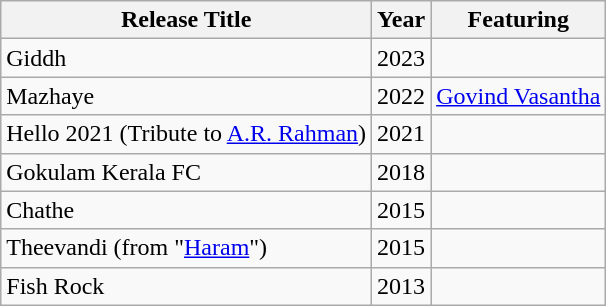<table class="wikitable">
<tr>
<th>Release Title</th>
<th>Year</th>
<th>Featuring</th>
</tr>
<tr>
<td>Giddh</td>
<td>2023</td>
<td></td>
</tr>
<tr>
<td>Mazhaye</td>
<td>2022</td>
<td><a href='#'>Govind Vasantha</a></td>
</tr>
<tr>
<td>Hello 2021 (Tribute to <a href='#'>A.R. Rahman</a>)</td>
<td>2021</td>
<td></td>
</tr>
<tr>
<td>Gokulam Kerala FC</td>
<td>2018</td>
<td></td>
</tr>
<tr>
<td>Chathe</td>
<td>2015</td>
<td></td>
</tr>
<tr>
<td>Theevandi (from "<a href='#'>Haram</a>")</td>
<td>2015</td>
<td></td>
</tr>
<tr>
<td>Fish Rock</td>
<td>2013</td>
<td></td>
</tr>
</table>
